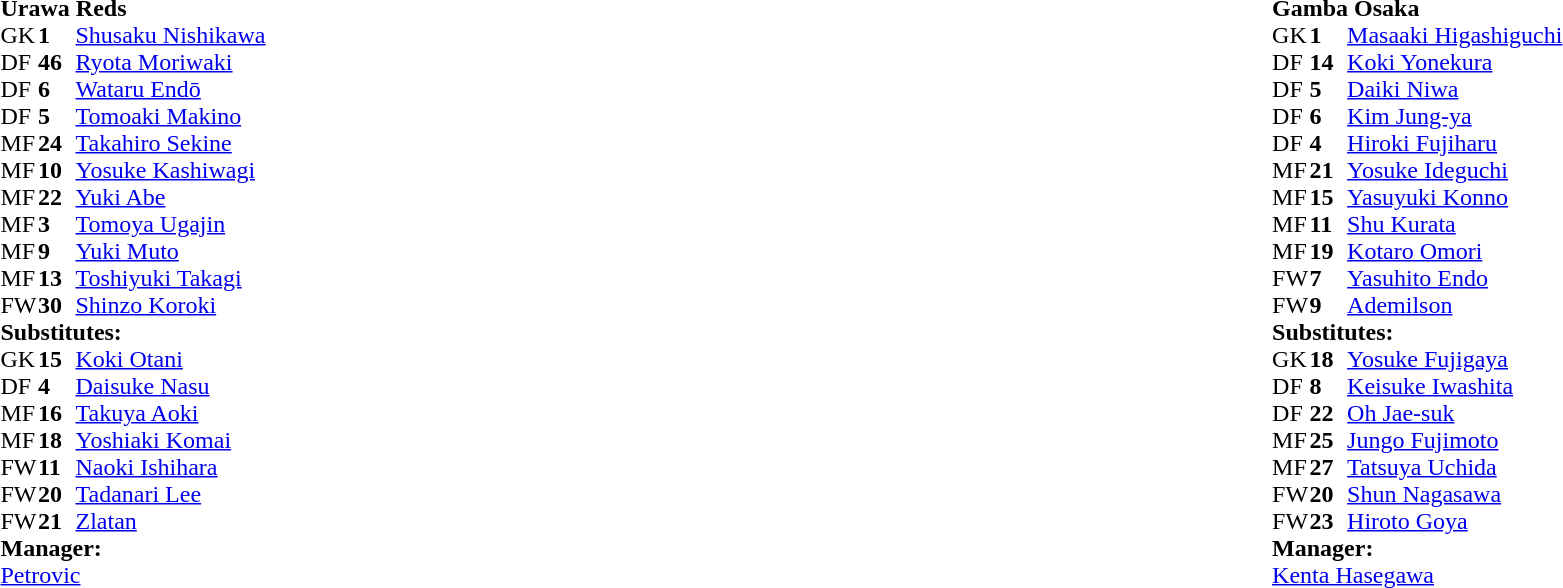<table width="100%">
<tr>
<td valign="top" width="50%"><br><table style="font-size: 100%" cellspacing="0" cellpadding="0">
<tr>
<td colspan="4"><strong>Urawa Reds</strong></td>
</tr>
<tr>
<th width="25"></th>
<th width="25"></th>
</tr>
<tr>
<td>GK</td>
<td><strong>1</strong></td>
<td> <a href='#'>Shusaku Nishikawa</a></td>
</tr>
<tr>
<td>DF</td>
<td><strong>46</strong></td>
<td> <a href='#'>Ryota Moriwaki</a></td>
</tr>
<tr>
<td>DF</td>
<td><strong>6</strong></td>
<td> <a href='#'>Wataru Endō</a></td>
</tr>
<tr>
<td>DF</td>
<td><strong>5</strong></td>
<td> <a href='#'>Tomoaki Makino</a></td>
</tr>
<tr>
<td>MF</td>
<td><strong>24</strong></td>
<td> <a href='#'>Takahiro Sekine</a></td>
</tr>
<tr>
<td>MF</td>
<td><strong>10</strong></td>
<td> <a href='#'>Yosuke Kashiwagi</a></td>
</tr>
<tr>
<td>MF</td>
<td><strong>22</strong></td>
<td> <a href='#'>Yuki Abe</a></td>
</tr>
<tr>
<td>MF</td>
<td><strong>3</strong></td>
<td> <a href='#'>Tomoya Ugajin</a></td>
<td></td>
</tr>
<tr>
<td>MF</td>
<td><strong>9</strong></td>
<td> <a href='#'>Yuki Muto</a></td>
<td></td>
</tr>
<tr>
<td>MF</td>
<td><strong>13</strong></td>
<td> <a href='#'>Toshiyuki Takagi</a></td>
<td></td>
</tr>
<tr>
<td>FW</td>
<td><strong>30</strong></td>
<td> <a href='#'>Shinzo Koroki</a></td>
</tr>
<tr>
<td colspan="4"><strong>Substitutes:</strong></td>
</tr>
<tr>
<td>GK</td>
<td><strong>15</strong></td>
<td> <a href='#'>Koki Otani</a></td>
</tr>
<tr>
<td>DF</td>
<td><strong>4</strong></td>
<td> <a href='#'>Daisuke Nasu</a></td>
</tr>
<tr>
<td>MF</td>
<td><strong>16</strong></td>
<td> <a href='#'>Takuya Aoki</a></td>
</tr>
<tr>
<td>MF</td>
<td><strong>18</strong></td>
<td> <a href='#'>Yoshiaki Komai</a></td>
<td></td>
</tr>
<tr>
<td>FW</td>
<td><strong>11</strong></td>
<td> <a href='#'>Naoki Ishihara</a></td>
</tr>
<tr>
<td>FW</td>
<td><strong>20</strong></td>
<td> <a href='#'>Tadanari Lee</a></td>
<td></td>
</tr>
<tr>
<td>FW</td>
<td><strong>21</strong></td>
<td> <a href='#'>Zlatan</a></td>
<td></td>
</tr>
<tr>
<td colspan="4"><strong>Manager:</strong></td>
</tr>
<tr>
<td colspan="3"> <a href='#'>Petrovic</a></td>
</tr>
</table>
</td>
<td valign="top" width="50%"><br><table style="font-size: 100%" cellspacing="0" cellpadding="0" align="center">
<tr>
<td colspan="4"><strong>Gamba Osaka</strong></td>
</tr>
<tr>
<th width="25"></th>
<th width="25"></th>
</tr>
<tr>
<td>GK</td>
<td><strong>1</strong></td>
<td> <a href='#'>Masaaki Higashiguchi</a></td>
</tr>
<tr>
<td>DF</td>
<td><strong>14</strong></td>
<td> <a href='#'>Koki Yonekura</a></td>
</tr>
<tr>
<td>DF</td>
<td><strong>5</strong></td>
<td> <a href='#'>Daiki Niwa</a></td>
</tr>
<tr>
<td>DF</td>
<td><strong>6</strong></td>
<td> <a href='#'>Kim Jung-ya</a></td>
</tr>
<tr>
<td>DF</td>
<td><strong>4</strong></td>
<td> <a href='#'>Hiroki Fujiharu</a></td>
</tr>
<tr>
<td>MF</td>
<td><strong>21</strong></td>
<td> <a href='#'>Yosuke Ideguchi</a></td>
</tr>
<tr>
<td>MF</td>
<td><strong>15</strong></td>
<td> <a href='#'>Yasuyuki Konno</a></td>
</tr>
<tr>
<td>MF</td>
<td><strong>11</strong></td>
<td> <a href='#'>Shu Kurata</a></td>
<td></td>
</tr>
<tr>
<td>MF</td>
<td><strong>19</strong></td>
<td> <a href='#'>Kotaro Omori</a></td>
<td></td>
</tr>
<tr>
<td>FW</td>
<td><strong>7</strong></td>
<td> <a href='#'>Yasuhito Endo</a></td>
</tr>
<tr>
<td>FW</td>
<td><strong>9</strong></td>
<td> <a href='#'>Ademilson</a></td>
<td></td>
</tr>
<tr>
<td colspan="4"><strong>Substitutes:</strong></td>
</tr>
<tr>
<td>GK</td>
<td><strong>18</strong></td>
<td> <a href='#'>Yosuke Fujigaya</a></td>
</tr>
<tr>
<td>DF</td>
<td><strong>8</strong></td>
<td> <a href='#'>Keisuke Iwashita</a></td>
</tr>
<tr>
<td>DF</td>
<td><strong>22</strong></td>
<td> <a href='#'>Oh Jae-suk</a></td>
</tr>
<tr>
<td>MF</td>
<td><strong>25</strong></td>
<td> <a href='#'>Jungo Fujimoto</a></td>
<td></td>
</tr>
<tr>
<td>MF</td>
<td><strong>27</strong></td>
<td> <a href='#'>Tatsuya Uchida</a></td>
</tr>
<tr>
<td>FW</td>
<td><strong>20</strong></td>
<td> <a href='#'>Shun Nagasawa</a></td>
<td></td>
</tr>
<tr>
<td>FW</td>
<td><strong>23</strong></td>
<td> <a href='#'>Hiroto Goya</a></td>
<td></td>
</tr>
<tr>
<td colspan="4"><strong>Manager:</strong></td>
</tr>
<tr>
<td colspan="3"> <a href='#'>Kenta Hasegawa</a></td>
</tr>
</table>
</td>
</tr>
</table>
